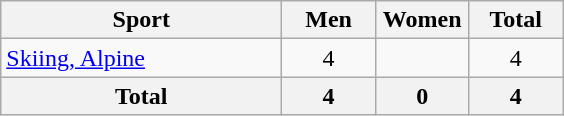<table class="wikitable sortable" style="text-align:center;">
<tr>
<th width=180>Sport</th>
<th width=55>Men</th>
<th width=55>Women</th>
<th width=55>Total</th>
</tr>
<tr>
<td align=left><a href='#'>Skiing, Alpine</a></td>
<td>4</td>
<td></td>
<td>4</td>
</tr>
<tr class="sortbottom">
<th>Total</th>
<th>4</th>
<th>0</th>
<th>4</th>
</tr>
</table>
